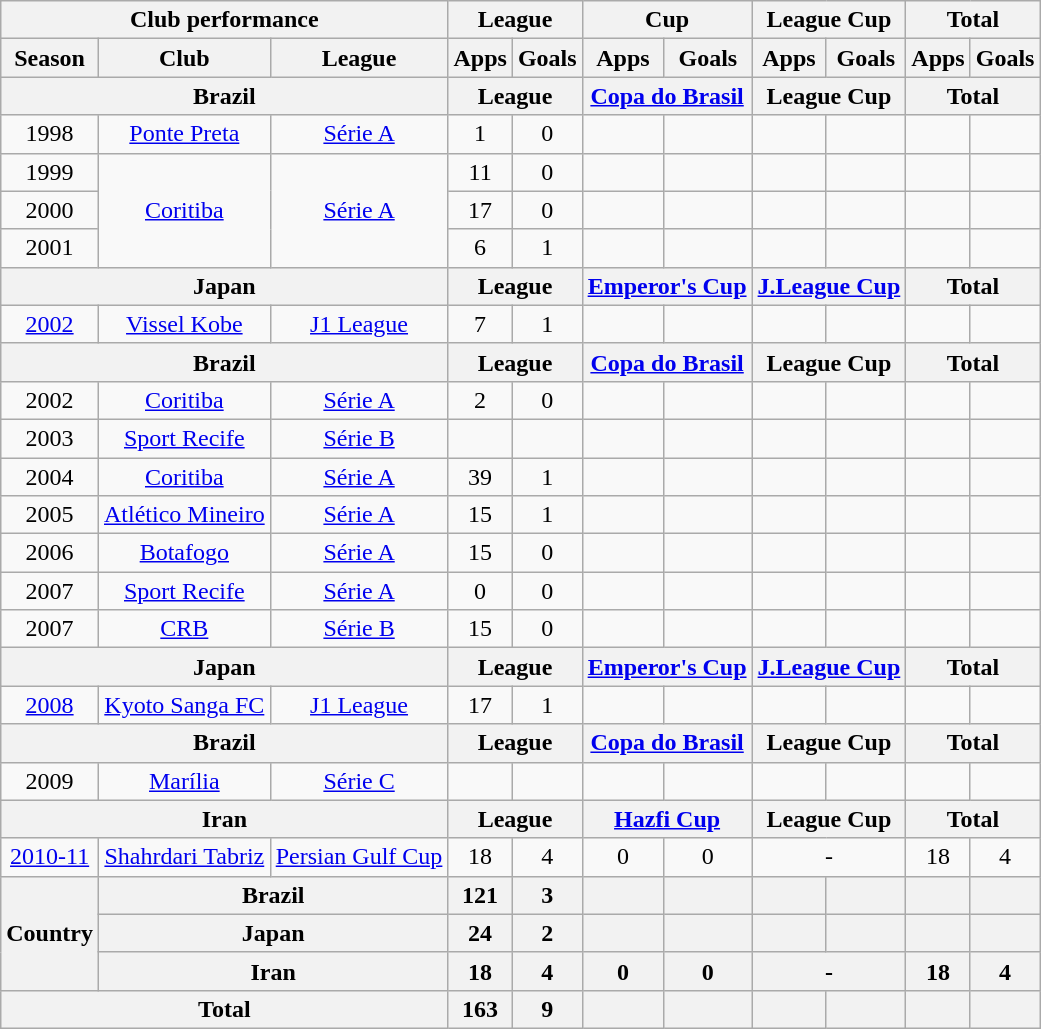<table class="wikitable" style="text-align:center;">
<tr>
<th colspan=3>Club performance</th>
<th colspan=2>League</th>
<th colspan=2>Cup</th>
<th colspan=2>League Cup</th>
<th colspan=2>Total</th>
</tr>
<tr>
<th>Season</th>
<th>Club</th>
<th>League</th>
<th>Apps</th>
<th>Goals</th>
<th>Apps</th>
<th>Goals</th>
<th>Apps</th>
<th>Goals</th>
<th>Apps</th>
<th>Goals</th>
</tr>
<tr>
<th colspan=3>Brazil</th>
<th colspan=2>League</th>
<th colspan=2><a href='#'>Copa do Brasil</a></th>
<th colspan=2>League Cup</th>
<th colspan=2>Total</th>
</tr>
<tr>
<td>1998</td>
<td><a href='#'>Ponte Preta</a></td>
<td><a href='#'>Série A</a></td>
<td>1</td>
<td>0</td>
<td></td>
<td></td>
<td></td>
<td></td>
<td></td>
<td></td>
</tr>
<tr>
<td>1999</td>
<td rowspan="3"><a href='#'>Coritiba</a></td>
<td rowspan="3"><a href='#'>Série A</a></td>
<td>11</td>
<td>0</td>
<td></td>
<td></td>
<td></td>
<td></td>
<td></td>
<td></td>
</tr>
<tr>
<td>2000</td>
<td>17</td>
<td>0</td>
<td></td>
<td></td>
<td></td>
<td></td>
<td></td>
<td></td>
</tr>
<tr>
<td>2001</td>
<td>6</td>
<td>1</td>
<td></td>
<td></td>
<td></td>
<td></td>
<td></td>
<td></td>
</tr>
<tr>
<th colspan=3>Japan</th>
<th colspan=2>League</th>
<th colspan=2><a href='#'>Emperor's Cup</a></th>
<th colspan=2><a href='#'>J.League Cup</a></th>
<th colspan=2>Total</th>
</tr>
<tr>
<td><a href='#'>2002</a></td>
<td><a href='#'>Vissel Kobe</a></td>
<td><a href='#'>J1 League</a></td>
<td>7</td>
<td>1</td>
<td></td>
<td></td>
<td></td>
<td></td>
<td></td>
<td></td>
</tr>
<tr>
<th colspan=3>Brazil</th>
<th colspan=2>League</th>
<th colspan=2><a href='#'>Copa do Brasil</a></th>
<th colspan=2>League Cup</th>
<th colspan=2>Total</th>
</tr>
<tr>
<td>2002</td>
<td><a href='#'>Coritiba</a></td>
<td><a href='#'>Série A</a></td>
<td>2</td>
<td>0</td>
<td></td>
<td></td>
<td></td>
<td></td>
<td></td>
<td></td>
</tr>
<tr>
<td>2003</td>
<td><a href='#'>Sport Recife</a></td>
<td><a href='#'>Série B</a></td>
<td></td>
<td></td>
<td></td>
<td></td>
<td></td>
<td></td>
<td></td>
<td></td>
</tr>
<tr>
<td>2004</td>
<td><a href='#'>Coritiba</a></td>
<td><a href='#'>Série A</a></td>
<td>39</td>
<td>1</td>
<td></td>
<td></td>
<td></td>
<td></td>
<td></td>
<td></td>
</tr>
<tr>
<td>2005</td>
<td><a href='#'>Atlético Mineiro</a></td>
<td><a href='#'>Série A</a></td>
<td>15</td>
<td>1</td>
<td></td>
<td></td>
<td></td>
<td></td>
<td></td>
<td></td>
</tr>
<tr>
<td>2006</td>
<td><a href='#'>Botafogo</a></td>
<td><a href='#'>Série A</a></td>
<td>15</td>
<td>0</td>
<td></td>
<td></td>
<td></td>
<td></td>
<td></td>
<td></td>
</tr>
<tr>
<td>2007</td>
<td><a href='#'>Sport Recife</a></td>
<td><a href='#'>Série A</a></td>
<td>0</td>
<td>0</td>
<td></td>
<td></td>
<td></td>
<td></td>
<td></td>
<td></td>
</tr>
<tr>
<td>2007</td>
<td><a href='#'>CRB</a></td>
<td><a href='#'>Série B</a></td>
<td>15</td>
<td>0</td>
<td></td>
<td></td>
<td></td>
<td></td>
<td></td>
<td></td>
</tr>
<tr>
<th colspan=3>Japan</th>
<th colspan=2>League</th>
<th colspan=2><a href='#'>Emperor's Cup</a></th>
<th colspan=2><a href='#'>J.League Cup</a></th>
<th colspan=2>Total</th>
</tr>
<tr>
<td><a href='#'>2008</a></td>
<td><a href='#'>Kyoto Sanga FC</a></td>
<td><a href='#'>J1 League</a></td>
<td>17</td>
<td>1</td>
<td></td>
<td></td>
<td></td>
<td></td>
<td></td>
<td></td>
</tr>
<tr>
<th colspan=3>Brazil</th>
<th colspan=2>League</th>
<th colspan=2><a href='#'>Copa do Brasil</a></th>
<th colspan=2>League Cup</th>
<th colspan=2>Total</th>
</tr>
<tr>
<td>2009</td>
<td><a href='#'>Marília</a></td>
<td><a href='#'>Série C</a></td>
<td></td>
<td></td>
<td></td>
<td></td>
<td></td>
<td></td>
<td></td>
<td></td>
</tr>
<tr>
<th colspan=3>Iran</th>
<th colspan=2>League</th>
<th colspan=2><a href='#'>Hazfi Cup</a></th>
<th colspan=2>League Cup</th>
<th colspan=2>Total</th>
</tr>
<tr>
<td><a href='#'>2010-11</a></td>
<td><a href='#'>Shahrdari Tabriz</a></td>
<td><a href='#'>Persian Gulf Cup</a></td>
<td>18</td>
<td>4</td>
<td>0</td>
<td>0</td>
<td colspan="2">-</td>
<td>18</td>
<td>4</td>
</tr>
<tr>
<th rowspan=3>Country</th>
<th colspan=2>Brazil</th>
<th>121</th>
<th>3</th>
<th></th>
<th></th>
<th></th>
<th></th>
<th></th>
<th></th>
</tr>
<tr>
<th colspan=2>Japan</th>
<th>24</th>
<th>2</th>
<th></th>
<th></th>
<th></th>
<th></th>
<th></th>
<th></th>
</tr>
<tr>
<th colspan=2>Iran</th>
<th>18</th>
<th>4</th>
<th>0</th>
<th>0</th>
<th colspan="2">-</th>
<th>18</th>
<th>4</th>
</tr>
<tr>
<th colspan=3>Total</th>
<th>163</th>
<th>9</th>
<th></th>
<th></th>
<th></th>
<th></th>
<th></th>
<th></th>
</tr>
</table>
